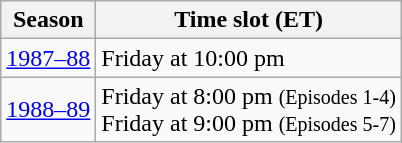<table class="wikitable">
<tr>
<th>Season</th>
<th>Time slot (ET)</th>
</tr>
<tr>
<td><a href='#'>1987–88</a></td>
<td>Friday at 10:00 pm</td>
</tr>
<tr>
<td><a href='#'>1988–89</a></td>
<td>Friday at 8:00 pm <small>(Episodes 1-4)</small><br>Friday at 9:00 pm <small>(Episodes 5-7)</small></td>
</tr>
</table>
